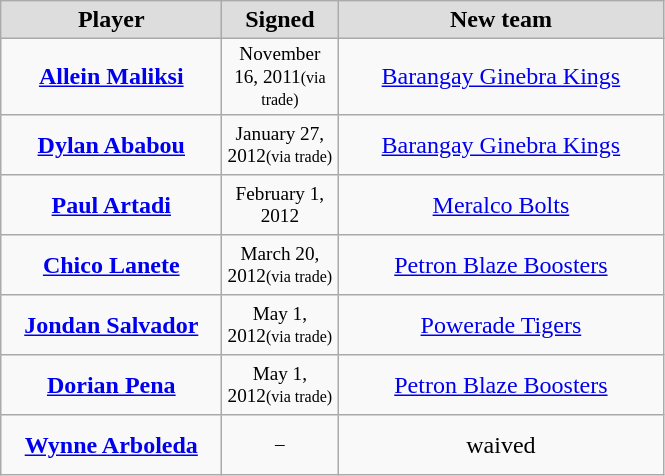<table class="wikitable" style="text-align: center">
<tr align="center" bgcolor="#dddddd">
<td style="width:140px"><strong>Player</strong></td>
<td style="width:70px"><strong>Signed</strong></td>
<td style="width:210px"><strong>New team</strong></td>
</tr>
<tr style="height:40px">
<td><strong><a href='#'>Allein Maliksi</a></strong></td>
<td style="font-size: 80%">November 16, 2011<small>(via trade)</small></td>
<td><a href='#'>Barangay Ginebra Kings</a></td>
</tr>
<tr style="height:40px">
<td><strong><a href='#'>Dylan Ababou</a></strong></td>
<td style="font-size: 80%">January 27, 2012<small>(via trade)</small></td>
<td><a href='#'>Barangay Ginebra Kings</a></td>
</tr>
<tr style="height:40px">
<td><strong><a href='#'>Paul Artadi</a></strong></td>
<td style="font-size: 80%">February 1, 2012</td>
<td><a href='#'>Meralco Bolts</a></td>
</tr>
<tr style="height:40px">
<td><strong><a href='#'>Chico Lanete</a></strong></td>
<td style="font-size: 80%">March 20, 2012<small>(via trade)</small></td>
<td><a href='#'>Petron Blaze Boosters</a></td>
</tr>
<tr style="height:40px">
<td><strong><a href='#'>Jondan Salvador</a></strong></td>
<td style="font-size: 80%">May 1, 2012<small>(via trade)</small></td>
<td><a href='#'>Powerade Tigers</a></td>
</tr>
<tr style="height:40px">
<td><strong><a href='#'>Dorian Pena</a></strong></td>
<td style="font-size: 80%">May 1, 2012<small>(via trade)</small></td>
<td><a href='#'>Petron Blaze Boosters</a></td>
</tr>
<tr style="height:40px">
<td><strong><a href='#'>Wynne Arboleda</a></strong></td>
<td style="font-size: 80%">–</td>
<td>waived</td>
</tr>
</table>
